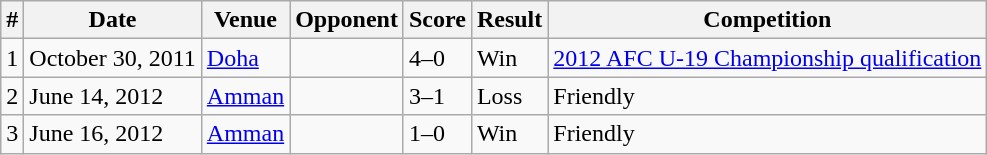<table class="wikitable">
<tr>
<th>#</th>
<th>Date</th>
<th>Venue</th>
<th>Opponent</th>
<th>Score</th>
<th>Result</th>
<th>Competition</th>
</tr>
<tr>
<td>1</td>
<td>October 30, 2011</td>
<td><a href='#'>Doha</a></td>
<td></td>
<td>4–0</td>
<td>Win</td>
<td><a href='#'>2012 AFC U-19 Championship qualification</a></td>
</tr>
<tr>
<td>2</td>
<td>June 14, 2012</td>
<td><a href='#'>Amman</a></td>
<td></td>
<td>3–1</td>
<td>Loss</td>
<td>Friendly</td>
</tr>
<tr>
<td>3</td>
<td>June 16, 2012</td>
<td><a href='#'>Amman</a></td>
<td></td>
<td>1–0</td>
<td>Win</td>
<td>Friendly</td>
</tr>
</table>
